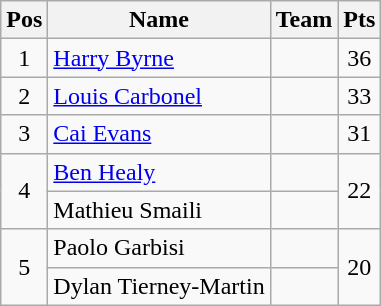<table class="wikitable" style="text-align:center">
<tr>
<th>Pos</th>
<th>Name</th>
<th>Team</th>
<th>Pts</th>
</tr>
<tr>
<td>1</td>
<td align="left"><a href='#'>Harry Byrne</a></td>
<td align="left"></td>
<td>36</td>
</tr>
<tr>
<td>2</td>
<td align="left"><a href='#'>Louis Carbonel</a></td>
<td align="left"></td>
<td>33</td>
</tr>
<tr>
<td>3</td>
<td align="left"><a href='#'>Cai Evans</a></td>
<td align="left"></td>
<td>31</td>
</tr>
<tr>
<td rowspan="2">4</td>
<td align="left"><a href='#'>Ben Healy</a></td>
<td align="left"></td>
<td rowspan="2">22</td>
</tr>
<tr>
<td align="left">Mathieu Smaili</td>
<td align="left"></td>
</tr>
<tr>
<td rowspan="2">5</td>
<td align="left">Paolo Garbisi</td>
<td align="left"></td>
<td rowspan="2">20</td>
</tr>
<tr>
<td align="left">Dylan Tierney-Martin</td>
<td align="left"></td>
</tr>
</table>
